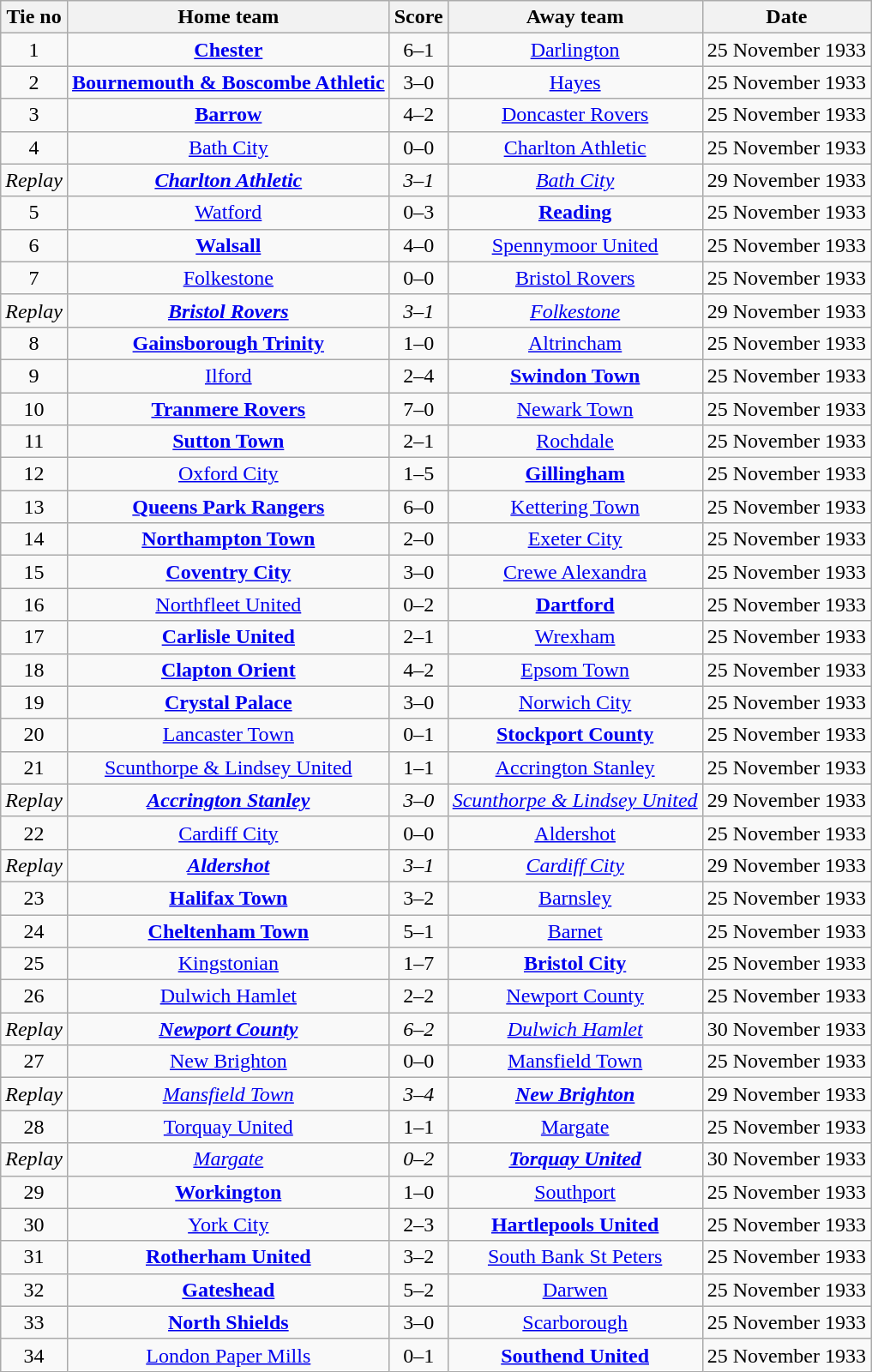<table class="wikitable" style="text-align: center">
<tr>
<th>Tie no</th>
<th>Home team</th>
<th>Score</th>
<th>Away team</th>
<th>Date</th>
</tr>
<tr>
<td>1</td>
<td><strong><a href='#'>Chester</a></strong></td>
<td>6–1</td>
<td><a href='#'>Darlington</a></td>
<td>25 November 1933</td>
</tr>
<tr>
<td>2</td>
<td><strong><a href='#'>Bournemouth & Boscombe Athletic</a></strong></td>
<td>3–0</td>
<td><a href='#'>Hayes</a></td>
<td>25 November 1933</td>
</tr>
<tr>
<td>3</td>
<td><strong><a href='#'>Barrow</a></strong></td>
<td>4–2</td>
<td><a href='#'>Doncaster Rovers</a></td>
<td>25 November 1933</td>
</tr>
<tr>
<td>4</td>
<td><a href='#'>Bath City</a></td>
<td>0–0</td>
<td><a href='#'>Charlton Athletic</a></td>
<td>25 November 1933</td>
</tr>
<tr>
<td><em>Replay</em></td>
<td><strong><em><a href='#'>Charlton Athletic</a></em></strong></td>
<td><em>3–1</em></td>
<td><em><a href='#'>Bath City</a></em></td>
<td>29 November 1933</td>
</tr>
<tr>
<td>5</td>
<td><a href='#'>Watford</a></td>
<td>0–3</td>
<td><strong><a href='#'>Reading</a></strong></td>
<td>25 November 1933</td>
</tr>
<tr>
<td>6</td>
<td><strong><a href='#'>Walsall</a></strong></td>
<td>4–0</td>
<td><a href='#'>Spennymoor United</a></td>
<td>25 November 1933</td>
</tr>
<tr>
<td>7</td>
<td><a href='#'>Folkestone</a></td>
<td>0–0</td>
<td><a href='#'>Bristol Rovers</a></td>
<td>25 November 1933</td>
</tr>
<tr>
<td><em>Replay</em></td>
<td><strong><em><a href='#'>Bristol Rovers</a></em></strong></td>
<td><em>3–1</em></td>
<td><em><a href='#'>Folkestone</a></em></td>
<td>29 November 1933</td>
</tr>
<tr>
<td>8</td>
<td><strong><a href='#'>Gainsborough Trinity</a></strong></td>
<td>1–0</td>
<td><a href='#'>Altrincham</a></td>
<td>25 November 1933</td>
</tr>
<tr>
<td>9</td>
<td><a href='#'>Ilford</a></td>
<td>2–4</td>
<td><strong><a href='#'>Swindon Town</a></strong></td>
<td>25 November 1933</td>
</tr>
<tr>
<td>10</td>
<td><strong><a href='#'>Tranmere Rovers</a></strong></td>
<td>7–0</td>
<td><a href='#'>Newark Town</a></td>
<td>25 November 1933</td>
</tr>
<tr>
<td>11</td>
<td><strong><a href='#'>Sutton Town</a></strong></td>
<td>2–1</td>
<td><a href='#'>Rochdale</a></td>
<td>25 November 1933</td>
</tr>
<tr>
<td>12</td>
<td><a href='#'>Oxford City</a></td>
<td>1–5</td>
<td><strong><a href='#'>Gillingham</a></strong></td>
<td>25 November 1933</td>
</tr>
<tr>
<td>13</td>
<td><strong><a href='#'>Queens Park Rangers</a></strong></td>
<td>6–0</td>
<td><a href='#'>Kettering Town</a></td>
<td>25 November 1933</td>
</tr>
<tr>
<td>14</td>
<td><strong><a href='#'>Northampton Town</a></strong></td>
<td>2–0</td>
<td><a href='#'>Exeter City</a></td>
<td>25 November 1933</td>
</tr>
<tr>
<td>15</td>
<td><strong><a href='#'>Coventry City</a></strong></td>
<td>3–0</td>
<td><a href='#'>Crewe Alexandra</a></td>
<td>25 November 1933</td>
</tr>
<tr>
<td>16</td>
<td><a href='#'>Northfleet United</a></td>
<td>0–2</td>
<td><strong><a href='#'>Dartford</a></strong></td>
<td>25 November 1933</td>
</tr>
<tr>
<td>17</td>
<td><strong><a href='#'>Carlisle United</a></strong></td>
<td>2–1</td>
<td><a href='#'>Wrexham</a></td>
<td>25 November 1933</td>
</tr>
<tr>
<td>18</td>
<td><strong><a href='#'>Clapton Orient</a></strong></td>
<td>4–2</td>
<td><a href='#'>Epsom Town</a></td>
<td>25 November 1933</td>
</tr>
<tr>
<td>19</td>
<td><strong><a href='#'>Crystal Palace</a></strong></td>
<td>3–0</td>
<td><a href='#'>Norwich City</a></td>
<td>25 November 1933</td>
</tr>
<tr>
<td>20</td>
<td><a href='#'>Lancaster Town</a></td>
<td>0–1</td>
<td><strong><a href='#'>Stockport County</a></strong></td>
<td>25 November 1933</td>
</tr>
<tr>
<td>21</td>
<td><a href='#'>Scunthorpe & Lindsey United</a></td>
<td>1–1</td>
<td><a href='#'>Accrington Stanley</a></td>
<td>25 November 1933</td>
</tr>
<tr>
<td><em>Replay</em></td>
<td><strong><em><a href='#'>Accrington Stanley</a></em></strong></td>
<td><em>3–0</em></td>
<td><em><a href='#'>Scunthorpe & Lindsey United</a></em></td>
<td>29 November 1933</td>
</tr>
<tr>
<td>22</td>
<td><a href='#'>Cardiff City</a></td>
<td>0–0</td>
<td><a href='#'>Aldershot</a></td>
<td>25 November 1933</td>
</tr>
<tr>
<td><em>Replay</em></td>
<td><strong><em><a href='#'>Aldershot</a></em></strong></td>
<td><em>3–1</em></td>
<td><em><a href='#'>Cardiff City</a></em></td>
<td>29 November 1933</td>
</tr>
<tr>
<td>23</td>
<td><strong><a href='#'>Halifax Town</a></strong></td>
<td>3–2</td>
<td><a href='#'>Barnsley</a></td>
<td>25 November 1933</td>
</tr>
<tr>
<td>24</td>
<td><strong><a href='#'>Cheltenham Town</a></strong></td>
<td>5–1</td>
<td><a href='#'>Barnet</a></td>
<td>25 November 1933</td>
</tr>
<tr>
<td>25</td>
<td><a href='#'>Kingstonian</a></td>
<td>1–7</td>
<td><strong><a href='#'>Bristol City</a></strong></td>
<td>25 November 1933</td>
</tr>
<tr>
<td>26</td>
<td><a href='#'>Dulwich Hamlet</a></td>
<td>2–2</td>
<td><a href='#'>Newport County</a></td>
<td>25 November 1933</td>
</tr>
<tr>
<td><em>Replay</em></td>
<td><strong><em><a href='#'>Newport County</a></em></strong></td>
<td><em>6–2</em></td>
<td><em><a href='#'>Dulwich Hamlet</a></em></td>
<td>30 November 1933</td>
</tr>
<tr>
<td>27</td>
<td><a href='#'>New Brighton</a></td>
<td>0–0</td>
<td><a href='#'>Mansfield Town</a></td>
<td>25 November 1933</td>
</tr>
<tr>
<td><em>Replay</em></td>
<td><em><a href='#'>Mansfield Town</a></em></td>
<td><em>3–4</em></td>
<td><strong><em><a href='#'>New Brighton</a></em></strong></td>
<td>29 November 1933</td>
</tr>
<tr>
<td>28</td>
<td><a href='#'>Torquay United</a></td>
<td>1–1</td>
<td><a href='#'>Margate</a></td>
<td>25 November 1933</td>
</tr>
<tr>
<td><em>Replay</em></td>
<td><em><a href='#'>Margate</a></em></td>
<td><em>0–2</em></td>
<td><strong><em><a href='#'>Torquay United</a></em></strong></td>
<td>30 November 1933</td>
</tr>
<tr>
<td>29</td>
<td><strong><a href='#'>Workington</a></strong></td>
<td>1–0</td>
<td><a href='#'>Southport</a></td>
<td>25 November 1933</td>
</tr>
<tr>
<td>30</td>
<td><a href='#'>York City</a></td>
<td>2–3</td>
<td><strong><a href='#'>Hartlepools United</a></strong></td>
<td>25 November 1933</td>
</tr>
<tr>
<td>31</td>
<td><strong><a href='#'>Rotherham United</a></strong></td>
<td>3–2</td>
<td><a href='#'>South Bank St Peters</a></td>
<td>25 November 1933</td>
</tr>
<tr>
<td>32</td>
<td><strong><a href='#'>Gateshead</a></strong></td>
<td>5–2</td>
<td><a href='#'>Darwen</a></td>
<td>25 November 1933</td>
</tr>
<tr>
<td>33</td>
<td><strong><a href='#'>North Shields</a></strong></td>
<td>3–0</td>
<td><a href='#'>Scarborough</a></td>
<td>25 November 1933</td>
</tr>
<tr>
<td>34</td>
<td><a href='#'>London Paper Mills</a></td>
<td>0–1</td>
<td><strong><a href='#'>Southend United</a></strong></td>
<td>25 November 1933</td>
</tr>
</table>
